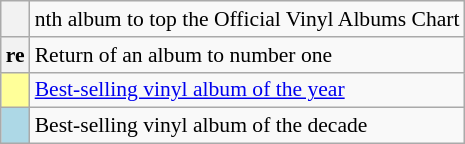<table class="wikitable plainrowheaders sortable" style="font-size:90%;">
<tr>
<th scope=col></th>
<td>nth album to top the Official Vinyl Albums Chart</td>
</tr>
<tr>
<th scope=row style="text-align:center;">re</th>
<td>Return of an album to number one</td>
</tr>
<tr>
<td bgcolor=#FFFF99 align=center></td>
<td><a href='#'>Best-selling vinyl album of the year</a></td>
</tr>
<tr>
<td bgcolor=lightblue align=center></td>
<td>Best-selling vinyl album of the decade</td>
</tr>
</table>
